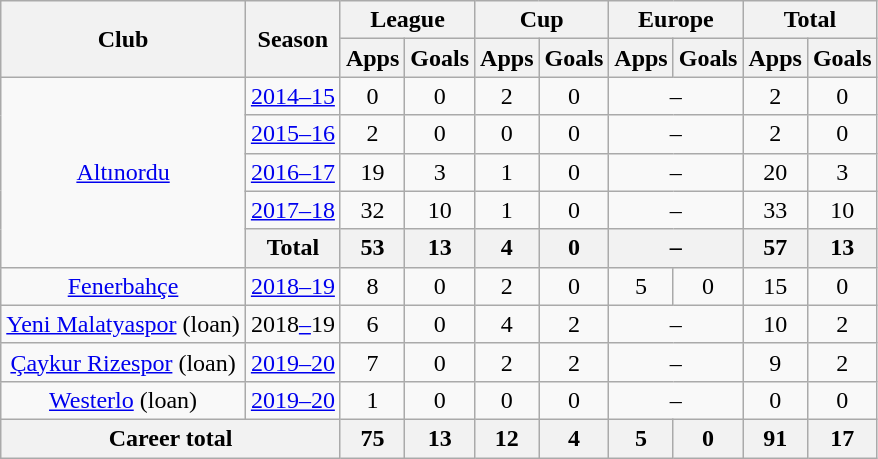<table class="wikitable" style="text-align:center">
<tr>
<th rowspan="2">Club</th>
<th rowspan="2">Season</th>
<th colspan="2">League</th>
<th colspan="2">Cup</th>
<th colspan="2">Europe</th>
<th colspan="2">Total</th>
</tr>
<tr>
<th>Apps</th>
<th>Goals</th>
<th>Apps</th>
<th>Goals</th>
<th>Apps</th>
<th>Goals</th>
<th>Apps</th>
<th>Goals</th>
</tr>
<tr>
<td rowspan="5"><a href='#'>Altınordu</a></td>
<td><a href='#'>2014–15</a></td>
<td>0</td>
<td>0</td>
<td>2</td>
<td>0</td>
<td colspan="2">–</td>
<td>2</td>
<td>0</td>
</tr>
<tr>
<td><a href='#'>2015–16</a></td>
<td>2</td>
<td>0</td>
<td>0</td>
<td>0</td>
<td colspan="2">–</td>
<td>2</td>
<td>0</td>
</tr>
<tr>
<td><a href='#'>2016–17</a></td>
<td>19</td>
<td>3</td>
<td>1</td>
<td>0</td>
<td colspan="2">–</td>
<td>20</td>
<td>3</td>
</tr>
<tr>
<td><a href='#'>2017–18</a></td>
<td>32</td>
<td>10</td>
<td>1</td>
<td>0</td>
<td colspan="2">–</td>
<td>33</td>
<td>10</td>
</tr>
<tr>
<th>Total</th>
<th>53</th>
<th>13</th>
<th>4</th>
<th>0</th>
<th colspan="2">–</th>
<th>57</th>
<th>13</th>
</tr>
<tr>
<td><a href='#'>Fenerbahçe</a></td>
<td><a href='#'>2018–19</a></td>
<td>8</td>
<td>0</td>
<td>2</td>
<td>0</td>
<td>5</td>
<td>0</td>
<td>15</td>
<td>0</td>
</tr>
<tr>
<td><a href='#'>Yeni Malatyaspor</a> (loan)</td>
<td>2018<a href='#'>–</a>19</td>
<td>6</td>
<td>0</td>
<td>4</td>
<td>2</td>
<td colspan="2">–</td>
<td>10</td>
<td>2</td>
</tr>
<tr>
<td><a href='#'>Çaykur Rizespor</a> (loan)</td>
<td><a href='#'>2019–20</a></td>
<td>7</td>
<td>0</td>
<td>2</td>
<td>2</td>
<td colspan="2">–</td>
<td>9</td>
<td>2</td>
</tr>
<tr>
<td><a href='#'>Westerlo</a> (loan)</td>
<td><a href='#'>2019–20</a></td>
<td>1</td>
<td>0</td>
<td>0</td>
<td>0</td>
<td colspan="2">–</td>
<td>0</td>
<td>0</td>
</tr>
<tr>
<th colspan="2">Career total</th>
<th>75</th>
<th>13</th>
<th>12</th>
<th>4</th>
<th>5</th>
<th>0</th>
<th>91</th>
<th>17</th>
</tr>
</table>
